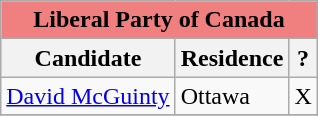<table class="wikitable">
<tr>
<td align="center" bgcolor="lightcoral" colspan=3><strong>Liberal Party of Canada</strong></td>
</tr>
<tr>
<th align="left">Candidate</th>
<th align="center">Residence</th>
<th align="left">?</th>
</tr>
<tr>
<td><a href='#'>David McGuinty</a></td>
<td>Ottawa</td>
<td>X</td>
</tr>
<tr>
</tr>
</table>
